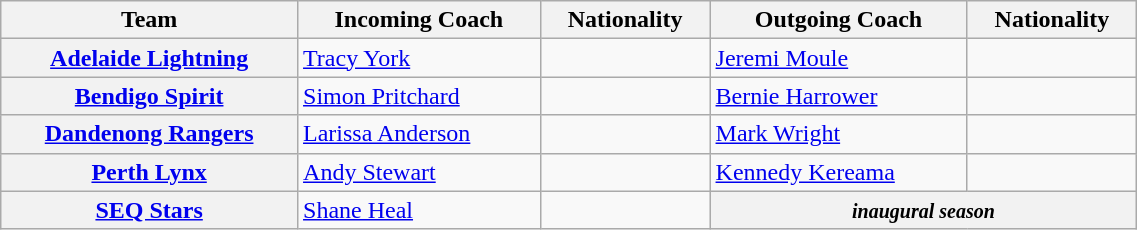<table class="wikitable" style="width:60%;">
<tr>
<th scope="col">Team</th>
<th scope="col">Incoming Coach</th>
<th scope="col">Nationality</th>
<th scope="col">Outgoing Coach</th>
<th scope="col">Nationality</th>
</tr>
<tr>
<th scope="row"><a href='#'>Adelaide Lightning</a></th>
<td><a href='#'>Tracy York</a></td>
<td></td>
<td><a href='#'>Jeremi Moule</a></td>
<td></td>
</tr>
<tr>
<th scope="row"><a href='#'>Bendigo Spirit</a></th>
<td><a href='#'>Simon Pritchard</a></td>
<td></td>
<td><a href='#'>Bernie Harrower</a></td>
<td></td>
</tr>
<tr>
<th scope="row"><a href='#'>Dandenong Rangers</a></th>
<td><a href='#'>Larissa Anderson</a></td>
<td></td>
<td><a href='#'>Mark Wright</a></td>
<td></td>
</tr>
<tr>
<th scope="row"><a href='#'>Perth Lynx</a></th>
<td><a href='#'>Andy Stewart</a></td>
<td></td>
<td><a href='#'>Kennedy Kereama</a></td>
<td></td>
</tr>
<tr>
<th scope="row"><a href='#'>SEQ Stars</a></th>
<td><a href='#'>Shane Heal</a></td>
<td></td>
<th colspan=2><small> <em>inaugural season</em></small></th>
</tr>
</table>
